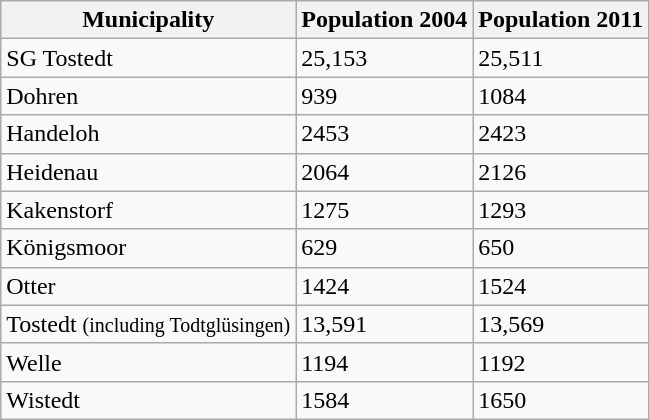<table class="wikitable">
<tr>
<th>Municipality</th>
<th>Population 2004</th>
<th>Population 2011</th>
</tr>
<tr>
<td>SG Tostedt</td>
<td>25,153</td>
<td>25,511</td>
</tr>
<tr>
<td>Dohren</td>
<td>939</td>
<td>1084</td>
</tr>
<tr>
<td>Handeloh</td>
<td>2453</td>
<td>2423</td>
</tr>
<tr>
<td>Heidenau</td>
<td>2064</td>
<td>2126</td>
</tr>
<tr>
<td>Kakenstorf</td>
<td>1275</td>
<td>1293</td>
</tr>
<tr>
<td>Königsmoor</td>
<td>629</td>
<td>650</td>
</tr>
<tr>
<td>Otter</td>
<td>1424</td>
<td>1524</td>
</tr>
<tr>
<td>Tostedt <small>(including Todtglüsingen)</small></td>
<td>13,591</td>
<td>13,569</td>
</tr>
<tr>
<td>Welle</td>
<td>1194</td>
<td>1192</td>
</tr>
<tr>
<td>Wistedt</td>
<td>1584</td>
<td>1650</td>
</tr>
</table>
